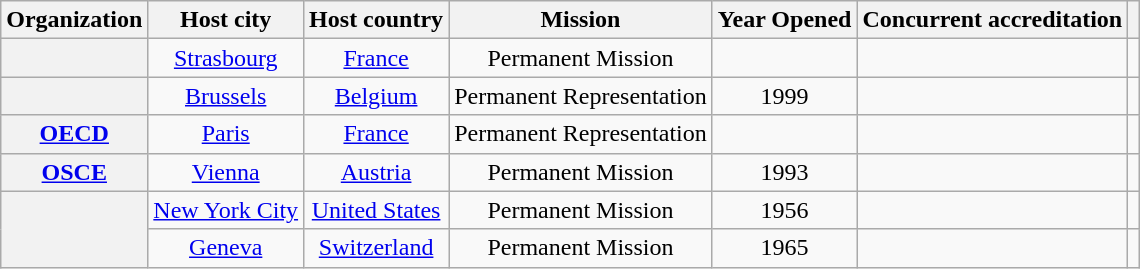<table class="wikitable plainrowheaders" style="text-align:center;">
<tr>
<th scope="col">Organization</th>
<th scope="col">Host city</th>
<th scope="col">Host country</th>
<th scope="col">Mission</th>
<th scope="col">Year Opened</th>
<th scope="col">Concurrent accreditation</th>
<th scope="col"></th>
</tr>
<tr>
<th scope="row"></th>
<td><a href='#'>Strasbourg</a></td>
<td><a href='#'>France</a></td>
<td>Permanent Mission</td>
<td></td>
<td></td>
<td></td>
</tr>
<tr>
<th scope="row"></th>
<td><a href='#'>Brussels</a></td>
<td><a href='#'>Belgium</a></td>
<td>Permanent Representation</td>
<td>1999</td>
<td></td>
<td></td>
</tr>
<tr>
<th scope="row"> <a href='#'>OECD</a></th>
<td><a href='#'>Paris</a></td>
<td><a href='#'>France</a></td>
<td>Permanent Representation</td>
<td></td>
<td></td>
<td></td>
</tr>
<tr>
<th scope="row"> <a href='#'>OSCE</a></th>
<td><a href='#'>Vienna</a></td>
<td><a href='#'>Austria</a></td>
<td>Permanent Mission</td>
<td>1993</td>
<td></td>
<td></td>
</tr>
<tr>
<th scope="row" rowspan="2"></th>
<td><a href='#'>New York City</a></td>
<td><a href='#'>United States</a></td>
<td>Permanent Mission</td>
<td>1956</td>
<td></td>
<td></td>
</tr>
<tr>
<td><a href='#'>Geneva</a></td>
<td><a href='#'>Switzerland</a></td>
<td>Permanent Mission</td>
<td>1965</td>
<td></td>
<td></td>
</tr>
</table>
